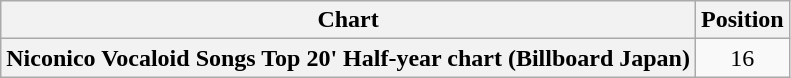<table class="wikitable sortable plainrowheaders" style="text-align:center">
<tr>
<th scope="col">Chart</th>
<th scope="col">Position</th>
</tr>
<tr>
<th scope="row">Niconico Vocaloid Songs Top 20' Half-year chart (Billboard Japan)</th>
<td>16</td>
</tr>
</table>
